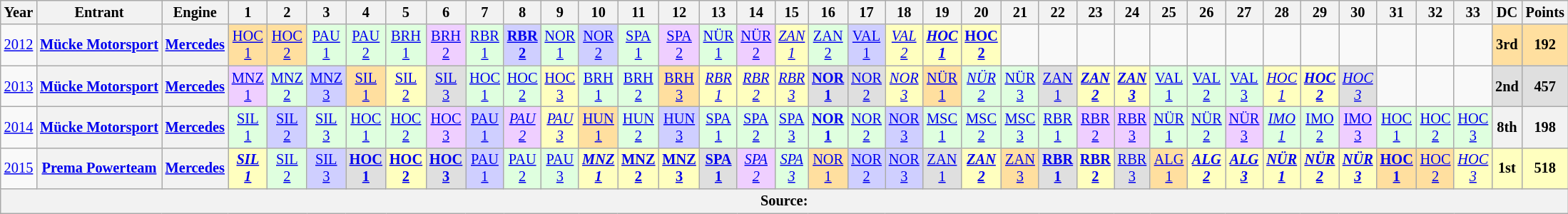<table class="wikitable" style="text-align:center; font-size:85%">
<tr>
<th>Year</th>
<th>Entrant</th>
<th>Engine</th>
<th>1</th>
<th>2</th>
<th>3</th>
<th>4</th>
<th>5</th>
<th>6</th>
<th>7</th>
<th>8</th>
<th>9</th>
<th>10</th>
<th>11</th>
<th>12</th>
<th>13</th>
<th>14</th>
<th>15</th>
<th>16</th>
<th>17</th>
<th>18</th>
<th>19</th>
<th>20</th>
<th>21</th>
<th>22</th>
<th>23</th>
<th>24</th>
<th>25</th>
<th>26</th>
<th>27</th>
<th>28</th>
<th>29</th>
<th>30</th>
<th>31</th>
<th>32</th>
<th>33</th>
<th>DC</th>
<th>Points</th>
</tr>
<tr>
<td><a href='#'>2012</a></td>
<th nowrap><a href='#'>Mücke Motorsport</a></th>
<th><a href='#'>Mercedes</a></th>
<td style="background:#FFDF9F;"><a href='#'>HOC<br>1</a><br></td>
<td style="background:#FFDF9F;"><a href='#'>HOC<br>2</a><br></td>
<td style="background:#DFFFDF;"><a href='#'>PAU<br>1</a><br></td>
<td style="background:#DFFFDF;"><a href='#'>PAU<br>2</a><br></td>
<td style="background:#DFFFDF;"><a href='#'>BRH<br>1</a><br></td>
<td style="background:#EFCFFF;"><a href='#'>BRH<br>2</a><br></td>
<td style="background:#DFFFDF;"><a href='#'>RBR<br>1</a><br></td>
<td style="background:#CFCFFF;"><strong><a href='#'>RBR<br>2</a></strong><br></td>
<td style="background:#DFFFDF;"><a href='#'>NOR<br>1</a><br></td>
<td style="background:#CFCFFF;"><a href='#'>NOR<br>2</a><br></td>
<td style="background:#DFFFDF;"><a href='#'>SPA<br>1</a><br></td>
<td style="background:#EFCFFF;"><a href='#'>SPA<br>2</a><br></td>
<td style="background:#DFFFDF;"><a href='#'>NÜR<br>1</a><br></td>
<td style="background:#EFCFFF;"><a href='#'>NÜR<br>2</a><br></td>
<td style="background:#FFFFBF;"><em><a href='#'>ZAN<br>1</a></em><br></td>
<td style="background:#DFFFDF;"><a href='#'>ZAN<br>2</a><br></td>
<td style="background:#CFCFFF;"><a href='#'>VAL<br>1</a><br></td>
<td style="background:#FFFFBF;"><em><a href='#'>VAL<br>2</a></em><br></td>
<td style="background:#FFFFBF;"><strong><em><a href='#'>HOC<br>1</a></em></strong><br></td>
<td style="background:#FFFFBF;"><strong><a href='#'>HOC<br>2</a></strong><br></td>
<td></td>
<td></td>
<td></td>
<td></td>
<td></td>
<td></td>
<td></td>
<td></td>
<td></td>
<td></td>
<td></td>
<td></td>
<td></td>
<th style="background:#FFDF9F;">3rd</th>
<th style="background:#FFDF9F;">192</th>
</tr>
<tr>
<td><a href='#'>2013</a></td>
<th nowrap><a href='#'>Mücke Motorsport</a></th>
<th><a href='#'>Mercedes</a></th>
<td style="background:#EFCFFF;"><a href='#'>MNZ<br>1</a><br></td>
<td style="background:#DFFFDF;"><a href='#'>MNZ<br>2</a><br></td>
<td style="background:#CFCFFF;"><a href='#'>MNZ<br>3</a><br></td>
<td style="background:#FFDF9F;"><a href='#'>SIL<br>1</a><br></td>
<td style="background:#FFFFBF;"><a href='#'>SIL<br>2</a><br></td>
<td style="background:#DFDFDF;"><a href='#'>SIL<br>3</a><br></td>
<td style="background:#DFFFDF;"><a href='#'>HOC<br>1</a><br></td>
<td style="background:#DFFFDF;"><a href='#'>HOC<br>2</a><br></td>
<td style="background:#FFFFBF;"><a href='#'>HOC<br>3</a><br></td>
<td style="background:#DFFFDF;"><a href='#'>BRH<br>1</a><br></td>
<td style="background:#DFFFDF;"><a href='#'>BRH<br>2</a><br></td>
<td style="background:#FFDF9F;"><a href='#'>BRH<br>3</a><br></td>
<td style="background:#FFFFBF;"><em><a href='#'>RBR<br>1</a></em><br></td>
<td style="background:#FFFFBF;"><em><a href='#'>RBR<br>2</a></em><br></td>
<td style="background:#FFFFBF;"><em><a href='#'>RBR<br>3</a></em><br></td>
<td style="background:#DFDFDF;"><strong><a href='#'>NOR<br>1</a></strong><br></td>
<td style="background:#DFDFDF;"><a href='#'>NOR<br>2</a><br></td>
<td style="background:#FFFFBF;"><em><a href='#'>NOR<br>3</a></em><br></td>
<td style="background:#FFDF9F;"><a href='#'>NÜR<br>1</a><br></td>
<td style="background:#DFFFDF;"><em><a href='#'>NÜR<br>2</a></em><br></td>
<td style="background:#DFFFDF;"><a href='#'>NÜR<br>3</a><br></td>
<td style="background:#DFDFDF;"><a href='#'>ZAN<br>1</a><br></td>
<td style="background:#FFFFBF;"><strong><em><a href='#'>ZAN<br>2</a></em></strong><br></td>
<td style="background:#FFFFBF;"><strong><em><a href='#'>ZAN<br>3</a></em></strong><br></td>
<td style="background:#DFFFDF;"><a href='#'>VAL<br>1</a><br></td>
<td style="background:#DFFFDF;"><a href='#'>VAL<br>2</a><br></td>
<td style="background:#DFFFDF;"><a href='#'>VAL<br>3</a><br></td>
<td style="background:#FFFFBF;"><em><a href='#'>HOC<br>1</a></em><br></td>
<td style="background:#FFFFBF;"><strong><em><a href='#'>HOC<br>2</a></em></strong><br></td>
<td style="background:#DFDFDF;"><em><a href='#'>HOC<br>3</a></em><br></td>
<td></td>
<td></td>
<td></td>
<th style="background:#DFDFDF;">2nd</th>
<th style="background:#DFDFDF;">457</th>
</tr>
<tr>
<td><a href='#'>2014</a></td>
<th nowrap><a href='#'>Mücke Motorsport</a></th>
<th><a href='#'>Mercedes</a></th>
<td style="background:#DFFFDF;"><a href='#'>SIL<br>1</a><br></td>
<td style="background:#CFCFFF;"><a href='#'>SIL<br>2</a><br></td>
<td style="background:#DFFFDF;"><a href='#'>SIL<br>3</a><br></td>
<td style="background:#DFFFDF;"><a href='#'>HOC<br>1</a><br></td>
<td style="background:#DFFFDF;"><a href='#'>HOC<br>2</a><br></td>
<td style="background:#EFCFFF;"><a href='#'>HOC<br>3</a><br></td>
<td style="background:#CFCFFF;"><a href='#'>PAU<br>1</a><br></td>
<td style="background:#EFCFFF;"><em><a href='#'>PAU<br>2</a><br></em></td>
<td style="background:#FFFFBF;"><em><a href='#'>PAU<br>3</a><br></em></td>
<td style="background:#FFDF9F;"><a href='#'>HUN<br>1</a><br></td>
<td style="background:#DFFFDF;"><a href='#'>HUN<br>2</a><br></td>
<td style="background:#CFCFFF;"><a href='#'>HUN<br>3</a><br></td>
<td style="background:#DFFFDF;"><a href='#'>SPA<br>1</a><br></td>
<td style="background:#DFFFDF;"><a href='#'>SPA<br>2</a><br></td>
<td style="background:#DFFFDF;"><a href='#'>SPA<br>3</a><br></td>
<td style="background:#DFFFDF;"><strong><a href='#'>NOR<br>1</a></strong><br></td>
<td style="background:#DFFFDF;"><a href='#'>NOR<br>2</a><br></td>
<td style="background:#CFCFFF;"><a href='#'>NOR<br>3</a><br></td>
<td style="background:#DFFFDF;"><a href='#'>MSC<br>1</a><br></td>
<td style="background:#DFFFDF;"><a href='#'>MSC<br>2</a><br></td>
<td style="background:#DFFFDF;"><a href='#'>MSC<br>3</a><br></td>
<td style="background:#DFFFDF;"><a href='#'>RBR<br>1</a><br></td>
<td style="background:#EFCFFF;"><a href='#'>RBR<br>2</a><br></td>
<td style="background:#EFCFFF;"><a href='#'>RBR<br>3</a><br></td>
<td style="background:#DFFFDF;"><a href='#'>NÜR<br>1</a><br></td>
<td style="background:#DFFFDF;"><a href='#'>NÜR<br>2</a><br></td>
<td style="background:#EFCFFF;"><a href='#'>NÜR<br>3</a><br></td>
<td style="background:#DFFFDF;"><em><a href='#'>IMO<br>1</a></em><br></td>
<td style="background:#DFFFDF;"><a href='#'>IMO<br>2</a><br></td>
<td style="background:#EFCFFF;"><a href='#'>IMO<br>3</a><br></td>
<td style="background:#DFFFDF;"><a href='#'>HOC<br>1</a><br></td>
<td style="background:#DFFFDF;"><a href='#'>HOC<br>2</a><br></td>
<td style="background:#DFFFDF;"><a href='#'>HOC<br>3</a><br></td>
<th>8th</th>
<th>198</th>
</tr>
<tr>
<td><a href='#'>2015</a></td>
<th nowrap><a href='#'>Prema Powerteam</a></th>
<th><a href='#'>Mercedes</a></th>
<td style="background:#FFFFBF;"><strong><em><a href='#'>SIL<br>1</a></em></strong><br></td>
<td style="background:#DFFFDF;"><a href='#'>SIL<br>2</a><br></td>
<td style="background:#CFCFFF;"><a href='#'>SIL<br>3</a><br></td>
<td style="background:#DFDFDF;"><strong><a href='#'>HOC<br>1</a></strong><br></td>
<td style="background:#FFFFBF;"><strong><a href='#'>HOC<br>2</a></strong><br></td>
<td style="background:#DFDFDF;"><strong><a href='#'>HOC<br>3</a></strong><br></td>
<td style="background:#CFCFFF;"><a href='#'>PAU<br>1</a><br></td>
<td style="background:#DFFFDF;"><a href='#'>PAU<br>2</a><br></td>
<td style="background:#DFFFDF;"><a href='#'>PAU<br>3</a><br></td>
<td style="background:#FFFFBF;"><strong><em><a href='#'>MNZ<br>1</a></em></strong><br></td>
<td style="background:#FFFFBF;"><strong><a href='#'>MNZ<br>2</a></strong><br></td>
<td style="background:#FFFFBF;"><strong><a href='#'>MNZ<br>3</a></strong><br></td>
<td style="background:#DFDFDF;"><strong><a href='#'>SPA<br>1</a></strong><br></td>
<td style="background:#EFCFFF;"><em><a href='#'>SPA<br>2</a></em><br></td>
<td style="background:#DFFFDF;"><em><a href='#'>SPA<br>3</a></em><br></td>
<td style="background:#FFDF9F;"><a href='#'>NOR<br>1</a><br></td>
<td style="background:#CFCFFF;"><a href='#'>NOR<br>2</a><br></td>
<td style="background:#CFCFFF;"><a href='#'>NOR<br>3</a><br></td>
<td style="background:#DFDFDF;"><a href='#'>ZAN<br>1</a><br></td>
<td style="background:#FFFFBF;"><strong><em><a href='#'>ZAN<br>2</a></em></strong><br></td>
<td style="background:#FFDF9F;"><a href='#'>ZAN<br>3</a><br></td>
<td style="background:#DFDFDF;"><strong><a href='#'>RBR<br>1</a></strong><br></td>
<td style="background:#FFFFBF;"><strong><a href='#'>RBR<br>2</a></strong><br></td>
<td style="background:#DFDFDF;"><a href='#'>RBR<br>3</a><br></td>
<td style="background:#FFDF9F;"><a href='#'>ALG<br>1</a><br></td>
<td style="background:#FFFFBF;"><strong><em><a href='#'>ALG<br>2</a></em></strong><br></td>
<td style="background:#FFFFBF;"><strong><em><a href='#'>ALG<br>3</a></em></strong><br></td>
<td style="background:#FFFFBF;"><strong><em><a href='#'>NÜR<br>1</a></em></strong><br></td>
<td style="background:#FFFFBF;"><strong><em><a href='#'>NÜR<br>2</a></em></strong><br></td>
<td style="background:#FFFFBF;"><strong><em><a href='#'>NÜR<br>3</a></em></strong><br></td>
<td style="background:#FFDF9F;"><strong><a href='#'>HOC<br>1</a></strong><br></td>
<td style="background:#FFDF9F;"><a href='#'>HOC<br>2</a><br></td>
<td style="background:#FFFFBF;"><em><a href='#'>HOC<br>3</a></em><br></td>
<th style="background:#FFFFBF;">1st</th>
<th style="background:#FFFFBF;">518</th>
</tr>
<tr>
<th colspan="38">Source:</th>
</tr>
</table>
